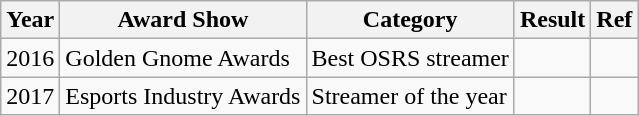<table class="wikitable">
<tr valign="top">
<th>Year</th>
<th>Award Show</th>
<th>Category</th>
<th>Result</th>
<th>Ref</th>
</tr>
<tr>
<td>2016</td>
<td>Golden Gnome Awards</td>
<td>Best OSRS streamer</td>
<td></td>
<td style="text-align:center;"></td>
</tr>
<tr>
<td>2017</td>
<td>Esports Industry Awards</td>
<td>Streamer of the year</td>
<td></td>
<td style="text-align:center;"></td>
</tr>
</table>
